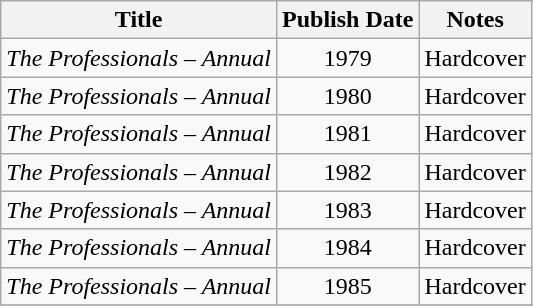<table class="wikitable" style="text-align:center;">
<tr>
<th>Title</th>
<th>Publish Date</th>
<th>Notes</th>
</tr>
<tr>
<td><em>The Professionals – Annual</em></td>
<td>1979</td>
<td>Hardcover</td>
</tr>
<tr>
<td><em>The Professionals – Annual</em></td>
<td>1980</td>
<td>Hardcover</td>
</tr>
<tr>
<td><em>The Professionals – Annual</em></td>
<td>1981</td>
<td>Hardcover</td>
</tr>
<tr>
<td><em>The Professionals – Annual</em></td>
<td>1982</td>
<td>Hardcover</td>
</tr>
<tr>
<td><em>The Professionals – Annual</em></td>
<td>1983</td>
<td>Hardcover</td>
</tr>
<tr>
<td><em>The Professionals – Annual</em></td>
<td>1984</td>
<td>Hardcover</td>
</tr>
<tr>
<td><em>The Professionals – Annual</em></td>
<td>1985</td>
<td>Hardcover</td>
</tr>
<tr>
</tr>
</table>
